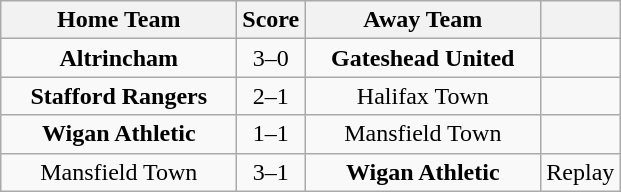<table class="wikitable" style="text-align:center">
<tr>
<th width=150>Home Team</th>
<th width=20>Score</th>
<th width=150>Away Team</th>
<th></th>
</tr>
<tr>
<td><strong>Altrincham</strong></td>
<td>3–0</td>
<td><strong>Gateshead United</strong></td>
<td></td>
</tr>
<tr>
<td><strong>Stafford Rangers</strong></td>
<td>2–1</td>
<td>Halifax Town</td>
<td></td>
</tr>
<tr>
<td><strong>Wigan Athletic</strong></td>
<td>1–1</td>
<td>Mansfield Town</td>
<td></td>
</tr>
<tr>
<td>Mansfield Town</td>
<td>3–1</td>
<td><strong>Wigan Athletic</strong></td>
<td>Replay</td>
</tr>
</table>
